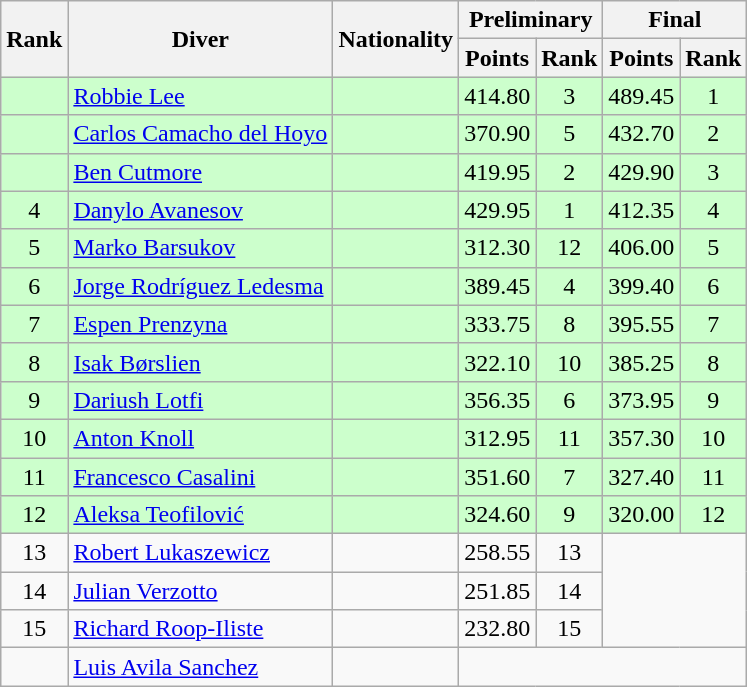<table class="wikitable sortable" style="text-align:center">
<tr>
<th rowspan=2>Rank</th>
<th rowspan=2>Diver</th>
<th rowspan=2>Nationality</th>
<th colspan=2>Preliminary</th>
<th colspan=2>Final</th>
</tr>
<tr>
<th>Points</th>
<th>Rank</th>
<th>Points</th>
<th>Rank</th>
</tr>
<tr bgcolor=ccffcc>
<td></td>
<td align=left><a href='#'>Robbie Lee</a></td>
<td align=left></td>
<td>414.80</td>
<td>3</td>
<td>489.45</td>
<td>1</td>
</tr>
<tr bgcolor=ccffcc>
<td></td>
<td align=left><a href='#'>Carlos Camacho del Hoyo</a></td>
<td align=left></td>
<td>370.90</td>
<td>5</td>
<td>432.70</td>
<td>2</td>
</tr>
<tr bgcolor=ccffcc>
<td></td>
<td align=left><a href='#'>Ben Cutmore</a></td>
<td align=left></td>
<td>419.95</td>
<td>2</td>
<td>429.90</td>
<td>3</td>
</tr>
<tr bgcolor=ccffcc>
<td>4</td>
<td align=left><a href='#'>Danylo Avanesov</a></td>
<td align=left></td>
<td>429.95</td>
<td>1</td>
<td>412.35</td>
<td>4</td>
</tr>
<tr bgcolor=ccffcc>
<td>5</td>
<td align=left><a href='#'>Marko Barsukov</a></td>
<td align=left></td>
<td>312.30</td>
<td>12</td>
<td>406.00</td>
<td>5</td>
</tr>
<tr bgcolor=ccffcc>
<td>6</td>
<td align=left><a href='#'>Jorge Rodríguez Ledesma</a></td>
<td align=left></td>
<td>389.45</td>
<td>4</td>
<td>399.40</td>
<td>6</td>
</tr>
<tr bgcolor=ccffcc>
<td>7</td>
<td align=left><a href='#'>Espen Prenzyna</a></td>
<td align=left></td>
<td>333.75</td>
<td>8</td>
<td>395.55</td>
<td>7</td>
</tr>
<tr bgcolor=ccffcc>
<td>8</td>
<td align=left><a href='#'>Isak Børslien</a></td>
<td align=left></td>
<td>322.10</td>
<td>10</td>
<td>385.25</td>
<td>8</td>
</tr>
<tr bgcolor=ccffcc>
<td>9</td>
<td align=left><a href='#'>Dariush Lotfi</a></td>
<td align=left></td>
<td>356.35</td>
<td>6</td>
<td>373.95</td>
<td>9</td>
</tr>
<tr bgcolor=ccffcc>
<td>10</td>
<td align=left><a href='#'>Anton Knoll</a></td>
<td align=left></td>
<td>312.95</td>
<td>11</td>
<td>357.30</td>
<td>10</td>
</tr>
<tr bgcolor=ccffcc>
<td>11</td>
<td align=left><a href='#'>Francesco Casalini</a></td>
<td align=left></td>
<td>351.60</td>
<td>7</td>
<td>327.40</td>
<td>11</td>
</tr>
<tr bgcolor=ccffcc>
<td>12</td>
<td align=left><a href='#'>Aleksa Teofilović</a></td>
<td align=left></td>
<td>324.60</td>
<td>9</td>
<td>320.00</td>
<td>12</td>
</tr>
<tr>
<td>13</td>
<td align=left><a href='#'>Robert Lukaszewicz</a></td>
<td align=left></td>
<td>258.55</td>
<td>13</td>
<td colspan=2 rowspan=3></td>
</tr>
<tr>
<td>14</td>
<td align=left><a href='#'>Julian Verzotto</a></td>
<td align=left></td>
<td>251.85</td>
<td>14</td>
</tr>
<tr>
<td>15</td>
<td align=left><a href='#'>Richard Roop-Iliste</a></td>
<td align=left></td>
<td>232.80</td>
<td>15</td>
</tr>
<tr>
<td></td>
<td align=left><a href='#'>Luis Avila Sanchez</a></td>
<td align=left></td>
<td colspan=4></td>
</tr>
</table>
